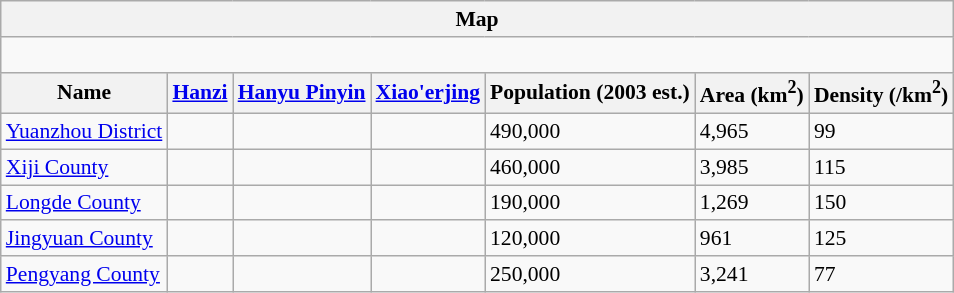<table class="wikitable"  style="font-size:90%;" align=center>
<tr>
<th colspan="7">Map</th>
</tr>
<tr>
<td colspan="7" align="center"><div><br> 






</div></td>
</tr>
<tr>
<th>Name</th>
<th><a href='#'>Hanzi</a></th>
<th><a href='#'>Hanyu Pinyin</a></th>
<th><a href='#'>Xiao'erjing</a></th>
<th>Population (2003 est.)</th>
<th>Area (km<sup>2</sup>)</th>
<th>Density (/km<sup>2</sup>)</th>
</tr>
<tr --------->
<td><a href='#'>Yuanzhou District</a></td>
<td></td>
<td></td>
<td></td>
<td>490,000</td>
<td>4,965</td>
<td>99</td>
</tr>
<tr --------->
<td><a href='#'>Xiji County</a></td>
<td></td>
<td></td>
<td></td>
<td>460,000</td>
<td>3,985</td>
<td>115</td>
</tr>
<tr --------->
<td><a href='#'>Longde County</a></td>
<td></td>
<td></td>
<td></td>
<td>190,000</td>
<td>1,269</td>
<td>150</td>
</tr>
<tr --------->
<td><a href='#'>Jingyuan County</a></td>
<td></td>
<td></td>
<td></td>
<td>120,000</td>
<td>961</td>
<td>125</td>
</tr>
<tr --------->
<td><a href='#'>Pengyang County</a></td>
<td></td>
<td></td>
<td></td>
<td>250,000</td>
<td>3,241</td>
<td>77</td>
</tr>
</table>
